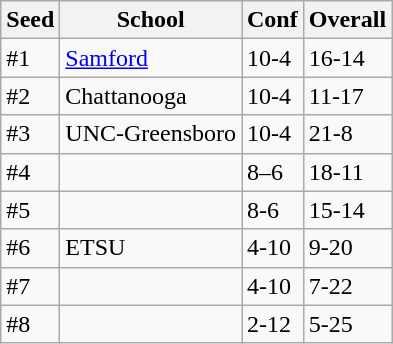<table class="wikitable">
<tr>
<th>Seed</th>
<th>School</th>
<th>Conf</th>
<th>Overall</th>
</tr>
<tr>
<td>#1</td>
<td><a href='#'>Samford</a></td>
<td>10-4</td>
<td>16-14</td>
</tr>
<tr>
<td>#2</td>
<td>Chattanooga</td>
<td>10-4</td>
<td>11-17</td>
</tr>
<tr>
<td>#3</td>
<td>UNC-Greensboro</td>
<td>10-4</td>
<td>21-8</td>
</tr>
<tr>
<td>#4</td>
<td></td>
<td>8–6</td>
<td>18-11</td>
</tr>
<tr>
<td>#5</td>
<td></td>
<td>8-6</td>
<td>15-14</td>
</tr>
<tr>
<td>#6</td>
<td>ETSU</td>
<td>4-10</td>
<td>9-20</td>
</tr>
<tr>
<td>#7</td>
<td></td>
<td>4-10</td>
<td>7-22</td>
</tr>
<tr>
<td>#8</td>
<td></td>
<td>2-12</td>
<td>5-25</td>
</tr>
</table>
